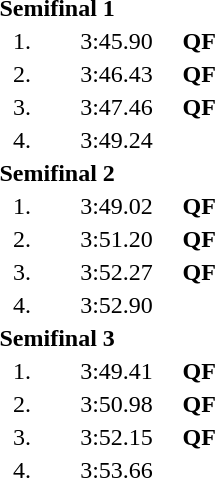<table style="text-align:center">
<tr>
<td colspan=4 align=left><strong>Semifinal 1</strong></td>
</tr>
<tr>
<td width=30>1.</td>
<td align=left></td>
<td width=80>3:45.90</td>
<td><strong>QF</strong></td>
</tr>
<tr>
<td>2.</td>
<td align=left></td>
<td>3:46.43</td>
<td><strong>QF</strong></td>
</tr>
<tr>
<td>3.</td>
<td align=left></td>
<td>3:47.46</td>
<td><strong>QF</strong></td>
</tr>
<tr>
<td>4.</td>
<td align=left></td>
<td>3:49.24</td>
<td></td>
</tr>
<tr>
<td colspan=4 align=left><strong>Semifinal 2</strong></td>
</tr>
<tr>
<td>1.</td>
<td align=left></td>
<td>3:49.02</td>
<td><strong>QF</strong></td>
</tr>
<tr>
<td>2.</td>
<td align=left></td>
<td>3:51.20</td>
<td><strong>QF</strong></td>
</tr>
<tr>
<td>3.</td>
<td align=left></td>
<td>3:52.27</td>
<td><strong>QF</strong></td>
</tr>
<tr>
<td>4.</td>
<td align=left></td>
<td>3:52.90</td>
<td></td>
</tr>
<tr>
<td colspan=4 align=left><strong>Semifinal 3</strong></td>
</tr>
<tr>
<td>1.</td>
<td align=left></td>
<td>3:49.41</td>
<td><strong>QF</strong></td>
</tr>
<tr>
<td>2.</td>
<td align=left></td>
<td>3:50.98</td>
<td><strong>QF</strong></td>
</tr>
<tr>
<td>3.</td>
<td align=left></td>
<td>3:52.15</td>
<td><strong>QF</strong></td>
</tr>
<tr>
<td>4.</td>
<td align=left></td>
<td>3:53.66</td>
<td></td>
</tr>
</table>
